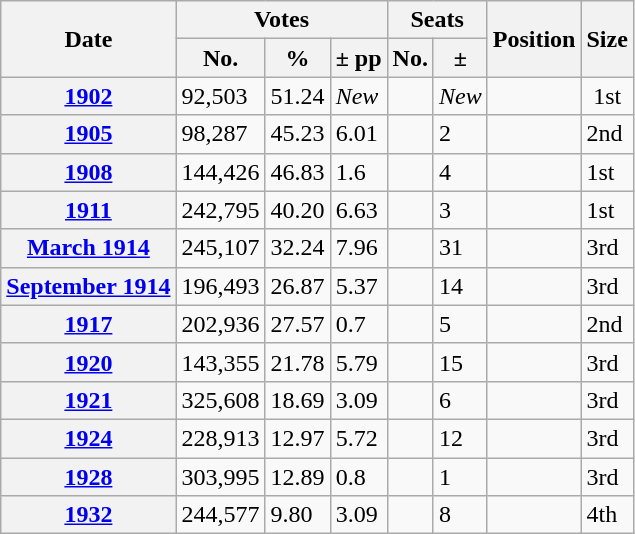<table class=wikitable>
<tr>
<th rowspan="2">Date</th>
<th colspan="3">Votes</th>
<th colspan="2">Seats</th>
<th rowspan="2">Position</th>
<th rowspan="2">Size</th>
</tr>
<tr>
<th>No.</th>
<th>%</th>
<th>± pp</th>
<th>No.</th>
<th>±</th>
</tr>
<tr>
<th><a href='#'>1902</a></th>
<td>92,503</td>
<td>51.24</td>
<td><em>New</em></td>
<td></td>
<td><em>New</em></td>
<td></td>
<td align="center">1st</td>
</tr>
<tr>
<th><a href='#'>1905</a></th>
<td>98,287</td>
<td>45.23</td>
<td> 6.01</td>
<td></td>
<td> 2</td>
<td></td>
<td> 2nd</td>
</tr>
<tr>
<th><a href='#'>1908</a></th>
<td>144,426</td>
<td>46.83</td>
<td> 1.6</td>
<td></td>
<td> 4</td>
<td></td>
<td> 1st</td>
</tr>
<tr>
<th><a href='#'>1911</a></th>
<td>242,795</td>
<td>40.20</td>
<td> 6.63</td>
<td></td>
<td> 3</td>
<td></td>
<td> 1st</td>
</tr>
<tr>
<th><a href='#'>March 1914</a></th>
<td>245,107</td>
<td>32.24</td>
<td> 7.96</td>
<td></td>
<td> 31</td>
<td></td>
<td> 3rd</td>
</tr>
<tr>
<th><a href='#'>September 1914</a></th>
<td>196,493</td>
<td>26.87</td>
<td> 5.37</td>
<td></td>
<td> 14</td>
<td></td>
<td> 3rd</td>
</tr>
<tr>
<th><a href='#'>1917</a></th>
<td>202,936</td>
<td>27.57</td>
<td> 0.7</td>
<td></td>
<td> 5</td>
<td></td>
<td> 2nd</td>
</tr>
<tr>
<th><a href='#'>1920</a></th>
<td>143,355</td>
<td>21.78</td>
<td> 5.79</td>
<td></td>
<td> 15</td>
<td></td>
<td> 3rd</td>
</tr>
<tr>
<th><a href='#'>1921</a></th>
<td>325,608</td>
<td>18.69</td>
<td> 3.09</td>
<td></td>
<td> 6</td>
<td></td>
<td> 3rd</td>
</tr>
<tr>
<th><a href='#'>1924</a></th>
<td>228,913</td>
<td>12.97</td>
<td> 5.72</td>
<td></td>
<td> 12</td>
<td></td>
<td> 3rd</td>
</tr>
<tr>
<th><a href='#'>1928</a></th>
<td>303,995</td>
<td>12.89</td>
<td> 0.8</td>
<td></td>
<td> 1</td>
<td></td>
<td> 3rd</td>
</tr>
<tr>
<th><a href='#'>1932</a></th>
<td>244,577</td>
<td>9.80</td>
<td> 3.09</td>
<td></td>
<td> 8</td>
<td></td>
<td> 4th</td>
</tr>
</table>
